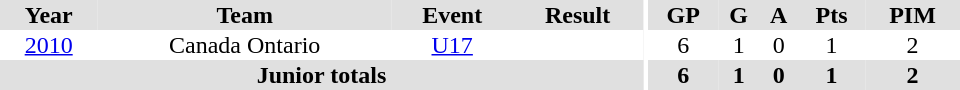<table border="0" cellpadding="1" cellspacing="0" ID="Table3" style="text-align:center; width:40em">
<tr ALIGN="center" bgcolor="#e0e0e0">
<th>Year</th>
<th>Team</th>
<th>Event</th>
<th>Result</th>
<th rowspan="99" bgcolor="#ffffff"></th>
<th>GP</th>
<th>G</th>
<th>A</th>
<th>Pts</th>
<th>PIM</th>
</tr>
<tr>
<td><a href='#'>2010</a></td>
<td>Canada Ontario</td>
<td><a href='#'>U17</a></td>
<td></td>
<td>6</td>
<td>1</td>
<td>0</td>
<td>1</td>
<td>2</td>
</tr>
<tr bgcolor="#e0e0e0">
<th colspan="4">Junior totals</th>
<th>6</th>
<th>1</th>
<th>0</th>
<th>1</th>
<th>2</th>
</tr>
</table>
